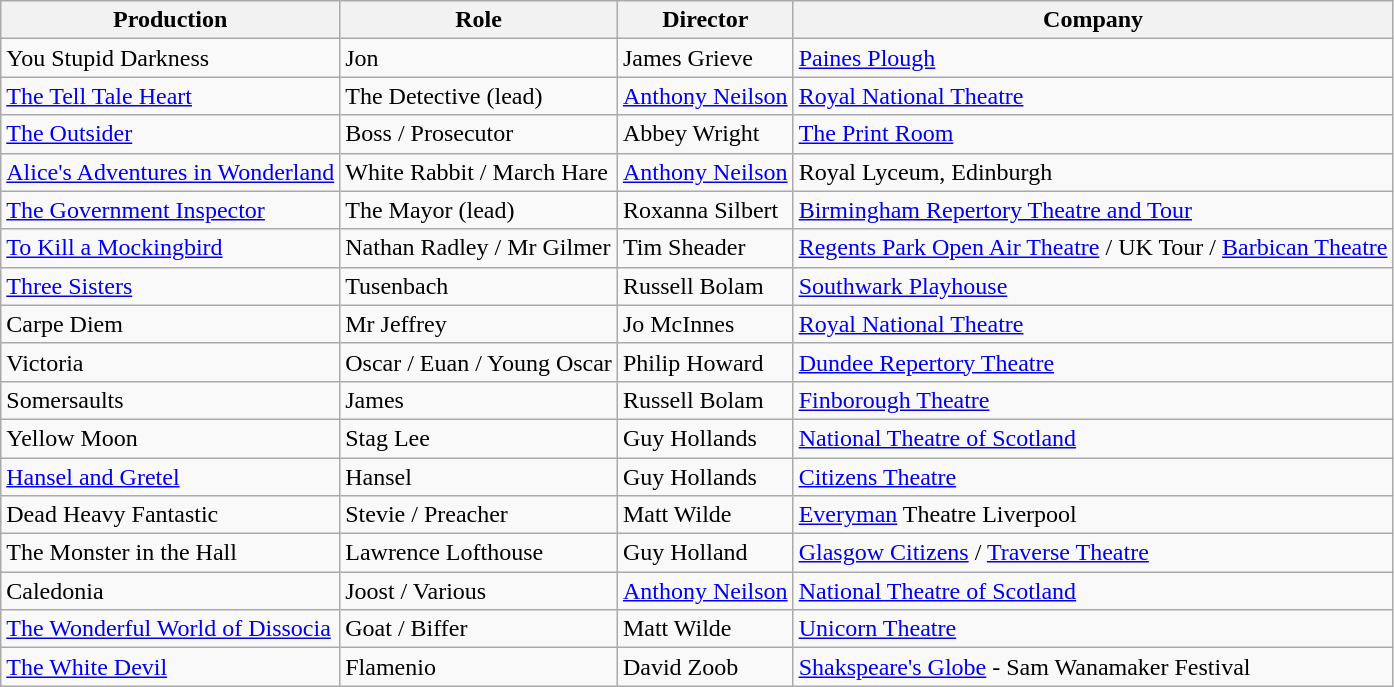<table class="wikitable">
<tr>
<th>Production</th>
<th>Role</th>
<th>Director</th>
<th>Company</th>
</tr>
<tr>
<td>You Stupid Darkness</td>
<td>Jon</td>
<td>James Grieve</td>
<td><a href='#'>Paines Plough</a></td>
</tr>
<tr>
<td><a href='#'>The Tell Tale Heart</a></td>
<td>The Detective (lead)</td>
<td><a href='#'>Anthony Neilson</a></td>
<td><a href='#'>Royal National Theatre</a></td>
</tr>
<tr>
<td><a href='#'>The Outsider</a></td>
<td>Boss / Prosecutor</td>
<td>Abbey Wright</td>
<td><a href='#'>The Print Room</a></td>
</tr>
<tr>
<td><a href='#'>Alice's Adventures in Wonderland</a></td>
<td>White Rabbit / March Hare</td>
<td><a href='#'>Anthony Neilson</a></td>
<td>Royal Lyceum, Edinburgh</td>
</tr>
<tr>
<td><a href='#'>The Government Inspector</a></td>
<td>The Mayor (lead)</td>
<td>Roxanna Silbert</td>
<td><a href='#'>Birmingham Repertory Theatre and Tour</a></td>
</tr>
<tr>
<td><a href='#'>To Kill a Mockingbird</a></td>
<td>Nathan Radley / Mr Gilmer</td>
<td>Tim Sheader</td>
<td><a href='#'>Regents Park Open Air Theatre</a> / UK Tour / <a href='#'>Barbican Theatre</a></td>
</tr>
<tr>
<td><a href='#'>Three Sisters</a></td>
<td>Tusenbach</td>
<td>Russell Bolam</td>
<td><a href='#'>Southwark Playhouse</a></td>
</tr>
<tr>
<td>Carpe Diem</td>
<td>Mr Jeffrey</td>
<td>Jo McInnes</td>
<td><a href='#'>Royal National Theatre</a></td>
</tr>
<tr>
<td>Victoria</td>
<td>Oscar / Euan / Young Oscar</td>
<td>Philip Howard</td>
<td><a href='#'>Dundee Repertory Theatre</a></td>
</tr>
<tr>
<td>Somersaults</td>
<td>James</td>
<td>Russell Bolam</td>
<td><a href='#'>Finborough Theatre</a></td>
</tr>
<tr>
<td>Yellow Moon</td>
<td>Stag Lee</td>
<td>Guy Hollands</td>
<td><a href='#'>National Theatre of Scotland</a></td>
</tr>
<tr>
<td><a href='#'>Hansel and Gretel</a></td>
<td>Hansel</td>
<td>Guy Hollands</td>
<td><a href='#'>Citizens Theatre</a></td>
</tr>
<tr>
<td>Dead Heavy Fantastic</td>
<td>Stevie / Preacher</td>
<td>Matt Wilde</td>
<td><a href='#'>Everyman</a> Theatre Liverpool</td>
</tr>
<tr>
<td>The Monster in the Hall</td>
<td>Lawrence Lofthouse</td>
<td>Guy Holland</td>
<td><a href='#'>Glasgow Citizens</a> / <a href='#'>Traverse Theatre</a></td>
</tr>
<tr>
<td>Caledonia</td>
<td>Joost / Various</td>
<td><a href='#'>Anthony Neilson</a></td>
<td><a href='#'>National Theatre of Scotland</a></td>
</tr>
<tr>
<td><a href='#'>The Wonderful World of Dissocia</a></td>
<td>Goat / Biffer</td>
<td>Matt Wilde</td>
<td><a href='#'>Unicorn Theatre</a></td>
</tr>
<tr>
<td><a href='#'>The White Devil</a></td>
<td>Flamenio</td>
<td>David Zoob</td>
<td><a href='#'>Shakspeare's Globe</a> - Sam Wanamaker Festival</td>
</tr>
</table>
